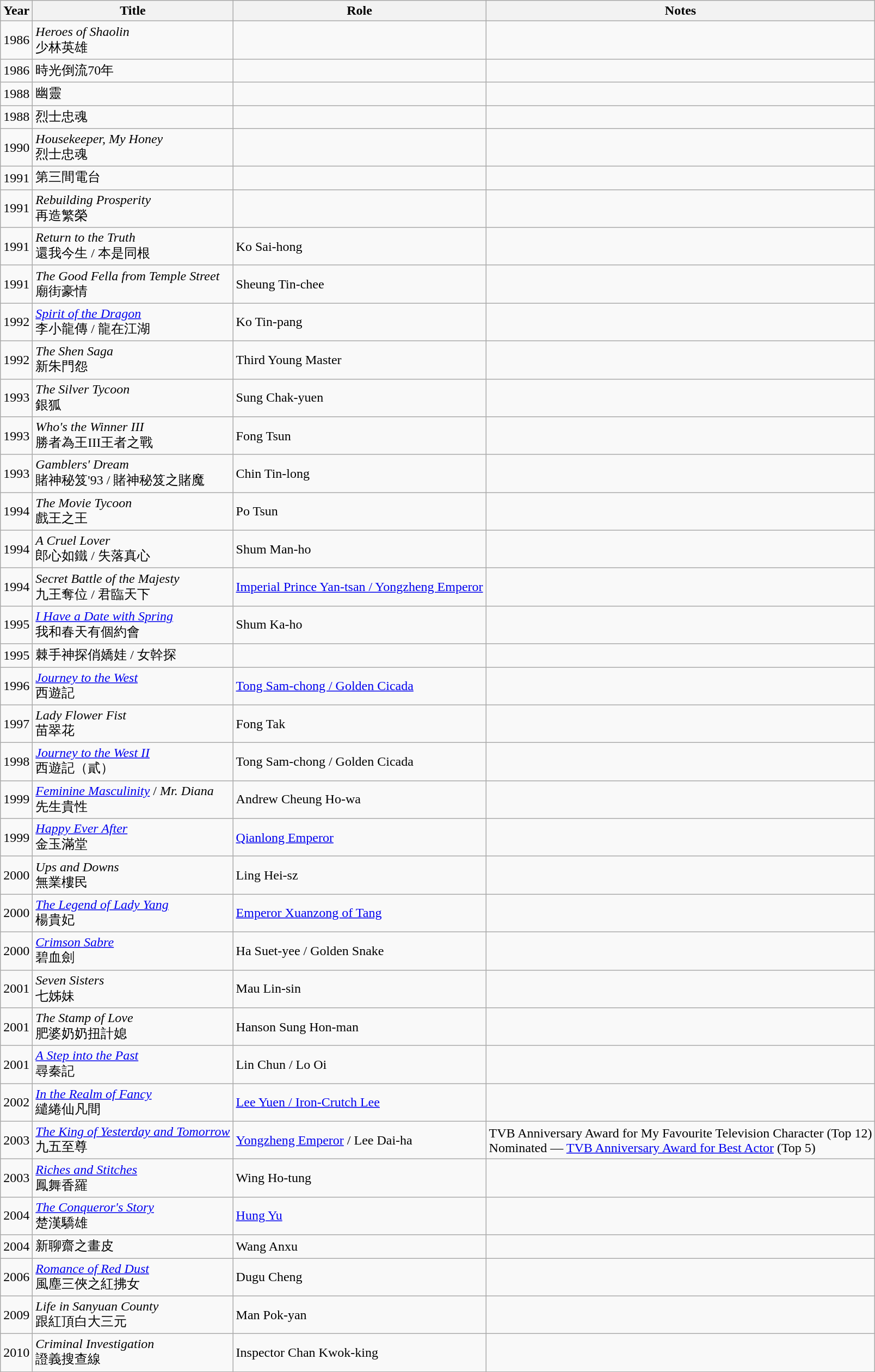<table class="wikitable sortable">
<tr>
<th>Year</th>
<th>Title</th>
<th>Role</th>
<th class="unsortable">Notes</th>
</tr>
<tr>
<td>1986</td>
<td><em>Heroes of Shaolin</em><br>少林英雄</td>
<td></td>
<td></td>
</tr>
<tr>
<td>1986</td>
<td>時光倒流70年</td>
<td></td>
<td></td>
</tr>
<tr>
<td>1988</td>
<td>幽靈</td>
<td></td>
<td></td>
</tr>
<tr>
<td>1988</td>
<td>烈士忠魂</td>
<td></td>
<td></td>
</tr>
<tr>
<td>1990</td>
<td><em>Housekeeper, My Honey</em><br>烈士忠魂</td>
<td></td>
<td></td>
</tr>
<tr>
<td>1991</td>
<td>第三間電台</td>
<td></td>
<td></td>
</tr>
<tr>
<td>1991</td>
<td><em>Rebuilding Prosperity</em><br>再造繁榮</td>
<td></td>
<td></td>
</tr>
<tr>
<td>1991</td>
<td><em>Return to the Truth</em><br>還我今生 / 本是同根</td>
<td>Ko Sai-hong</td>
<td></td>
</tr>
<tr>
<td>1991</td>
<td><em>The Good Fella from Temple Street</em><br>廟街豪情</td>
<td>Sheung Tin-chee</td>
<td></td>
</tr>
<tr>
<td>1992</td>
<td><em><a href='#'>Spirit of the Dragon</a></em><br>李小龍傳 / 龍在江湖</td>
<td>Ko Tin-pang</td>
<td></td>
</tr>
<tr>
<td>1992</td>
<td><em>The Shen Saga</em><br>新朱門怨</td>
<td>Third Young Master</td>
<td></td>
</tr>
<tr>
<td>1993</td>
<td><em>The Silver Tycoon</em><br>銀狐</td>
<td>Sung Chak-yuen</td>
<td></td>
</tr>
<tr>
<td>1993</td>
<td><em>Who's the Winner III</em><br>勝者為王III王者之戰</td>
<td>Fong Tsun</td>
<td></td>
</tr>
<tr>
<td>1993</td>
<td><em>Gamblers' Dream</em><br>賭神秘笈'93 / 賭神秘笈之賭魔</td>
<td>Chin Tin-long</td>
<td></td>
</tr>
<tr>
<td>1994</td>
<td><em>The Movie Tycoon</em><br>戲王之王</td>
<td>Po Tsun</td>
<td></td>
</tr>
<tr>
<td>1994</td>
<td><em>A Cruel Lover</em><br>郎心如鐵 / 失落真心</td>
<td>Shum Man-ho</td>
<td></td>
</tr>
<tr>
<td>1994</td>
<td><em>Secret Battle of the Majesty</em><br>九王奪位 / 君臨天下</td>
<td><a href='#'>Imperial Prince Yan-tsan / Yongzheng Emperor</a></td>
<td></td>
</tr>
<tr>
<td>1995</td>
<td><em><a href='#'>I Have a Date with Spring</a></em><br>我和春天有個約會</td>
<td>Shum Ka-ho</td>
<td></td>
</tr>
<tr>
<td>1995</td>
<td>棘手神探俏嬌娃 / 女幹探</td>
<td></td>
<td></td>
</tr>
<tr>
<td>1996</td>
<td><em><a href='#'>Journey to the West</a></em><br>西遊記</td>
<td><a href='#'>Tong Sam-chong / Golden Cicada</a></td>
<td></td>
</tr>
<tr>
<td>1997</td>
<td><em>Lady Flower Fist</em><br>苗翠花</td>
<td>Fong Tak</td>
<td></td>
</tr>
<tr>
<td>1998</td>
<td><em><a href='#'>Journey to the West II</a></em><br>西遊記（貳）</td>
<td>Tong Sam-chong / Golden Cicada</td>
<td></td>
</tr>
<tr>
<td>1999</td>
<td><em><a href='#'>Feminine Masculinity</a></em> / <em>Mr. Diana</em><br>先生貴性</td>
<td>Andrew Cheung Ho-wa</td>
<td></td>
</tr>
<tr>
<td>1999</td>
<td><em><a href='#'>Happy Ever After</a></em><br>金玉滿堂</td>
<td><a href='#'>Qianlong Emperor</a></td>
<td></td>
</tr>
<tr>
<td>2000</td>
<td><em>Ups and Downs</em><br>無業樓民</td>
<td>Ling Hei-sz</td>
<td></td>
</tr>
<tr>
<td>2000</td>
<td><em><a href='#'>The Legend of Lady Yang</a></em><br>楊貴妃</td>
<td><a href='#'>Emperor Xuanzong of Tang</a></td>
<td></td>
</tr>
<tr>
<td>2000</td>
<td><em><a href='#'>Crimson Sabre</a></em><br>碧血劍</td>
<td>Ha Suet-yee / Golden Snake</td>
<td></td>
</tr>
<tr>
<td>2001</td>
<td><em>Seven Sisters</em><br>七姊妹</td>
<td>Mau Lin-sin</td>
<td></td>
</tr>
<tr>
<td>2001</td>
<td><em>The Stamp of Love</em><br>肥婆奶奶扭計媳</td>
<td>Hanson Sung Hon-man</td>
<td></td>
</tr>
<tr>
<td>2001</td>
<td><em><a href='#'>A Step into the Past</a></em><br>尋秦記</td>
<td>Lin Chun / Lo Oi</td>
<td></td>
</tr>
<tr>
<td>2002</td>
<td><em><a href='#'>In the Realm of Fancy</a></em><br>繾綣仙凡間</td>
<td><a href='#'>Lee Yuen / Iron-Crutch Lee</a></td>
<td></td>
</tr>
<tr>
<td>2003</td>
<td><em><a href='#'>The King of Yesterday and Tomorrow</a></em><br>九五至尊</td>
<td><a href='#'>Yongzheng Emperor</a> / Lee Dai-ha</td>
<td>TVB Anniversary Award for My Favourite Television Character (Top 12)<br>Nominated — <a href='#'>TVB Anniversary Award for Best Actor</a> (Top 5)</td>
</tr>
<tr>
<td>2003</td>
<td><em><a href='#'>Riches and Stitches</a></em><br>鳳舞香羅</td>
<td>Wing Ho-tung</td>
<td></td>
</tr>
<tr>
<td>2004</td>
<td><em><a href='#'>The Conqueror's Story</a></em><br>楚漢驕雄</td>
<td><a href='#'>Hung Yu</a></td>
<td></td>
</tr>
<tr>
<td>2004</td>
<td>新聊齋之畫皮</td>
<td>Wang Anxu</td>
<td></td>
</tr>
<tr>
<td>2006</td>
<td><em><a href='#'>Romance of Red Dust</a></em><br>風塵三俠之紅拂女</td>
<td>Dugu Cheng</td>
<td></td>
</tr>
<tr>
<td>2009</td>
<td><em>Life in Sanyuan County</em><br>跟紅頂白大三元</td>
<td>Man Pok-yan</td>
<td></td>
</tr>
<tr>
<td>2010</td>
<td><em>Criminal Investigation</em><br>證義搜查線</td>
<td>Inspector Chan Kwok-king</td>
<td></td>
</tr>
</table>
